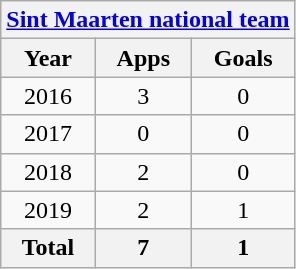<table class="wikitable" style="text-align:center">
<tr>
<th colspan=3><a href='#'>Sint Maarten national team</a></th>
</tr>
<tr>
<th>Year</th>
<th>Apps</th>
<th>Goals</th>
</tr>
<tr>
<td>2016</td>
<td>3</td>
<td>0</td>
</tr>
<tr>
<td>2017</td>
<td>0</td>
<td>0</td>
</tr>
<tr>
<td>2018</td>
<td>2</td>
<td>0</td>
</tr>
<tr>
<td>2019</td>
<td>2</td>
<td>1</td>
</tr>
<tr>
<th>Total</th>
<th>7</th>
<th>1</th>
</tr>
</table>
